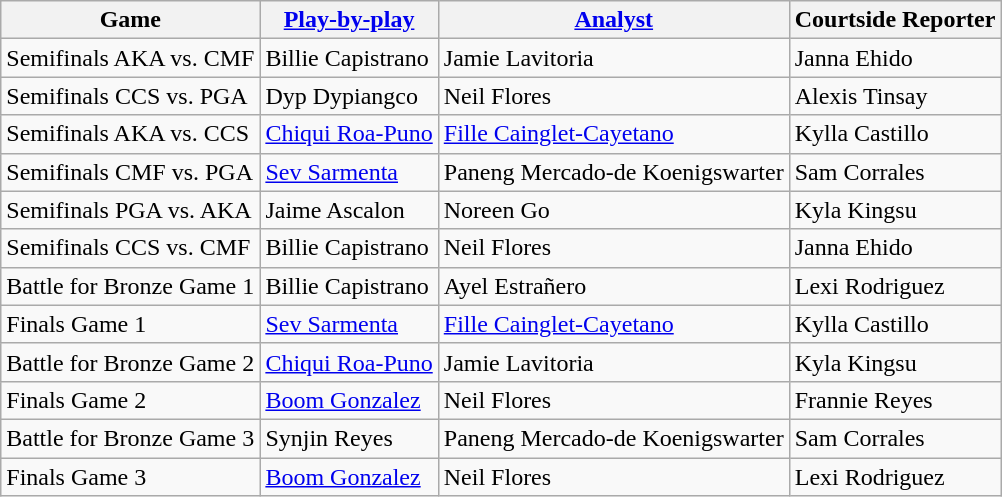<table class=wikitable>
<tr>
<th>Game</th>
<th><a href='#'>Play-by-play</a></th>
<th><a href='#'>Analyst</a></th>
<th>Courtside Reporter</th>
</tr>
<tr>
<td>Semifinals AKA vs. CMF</td>
<td>Billie Capistrano</td>
<td>Jamie Lavitoria</td>
<td>Janna Ehido</td>
</tr>
<tr>
<td>Semifinals CCS vs. PGA</td>
<td>Dyp Dypiangco</td>
<td>Neil Flores</td>
<td>Alexis Tinsay</td>
</tr>
<tr>
<td>Semifinals AKA vs. CCS</td>
<td><a href='#'>Chiqui Roa-Puno</a></td>
<td><a href='#'>Fille Cainglet-Cayetano</a></td>
<td>Kylla Castillo</td>
</tr>
<tr>
<td>Semifinals CMF vs. PGA</td>
<td><a href='#'>Sev Sarmenta</a></td>
<td>Paneng Mercado-de Koenigswarter</td>
<td>Sam Corrales</td>
</tr>
<tr>
<td>Semifinals PGA vs. AKA</td>
<td>Jaime Ascalon</td>
<td>Noreen Go</td>
<td>Kyla Kingsu</td>
</tr>
<tr>
<td>Semifinals CCS vs. CMF</td>
<td>Billie Capistrano</td>
<td>Neil Flores</td>
<td>Janna Ehido</td>
</tr>
<tr>
<td>Battle for Bronze Game 1</td>
<td>Billie Capistrano</td>
<td>Ayel Estrañero</td>
<td>Lexi Rodriguez</td>
</tr>
<tr>
<td>Finals Game 1</td>
<td><a href='#'>Sev Sarmenta</a></td>
<td><a href='#'>Fille Cainglet-Cayetano</a></td>
<td>Kylla Castillo</td>
</tr>
<tr>
<td>Battle for Bronze Game 2</td>
<td><a href='#'>Chiqui Roa-Puno</a></td>
<td>Jamie Lavitoria</td>
<td>Kyla Kingsu</td>
</tr>
<tr>
<td>Finals Game 2</td>
<td><a href='#'>Boom Gonzalez</a></td>
<td>Neil Flores</td>
<td>Frannie Reyes</td>
</tr>
<tr>
<td>Battle for Bronze Game 3</td>
<td>Synjin Reyes</td>
<td>Paneng Mercado-de Koenigswarter</td>
<td>Sam Corrales</td>
</tr>
<tr>
<td>Finals Game 3</td>
<td><a href='#'>Boom Gonzalez</a></td>
<td>Neil Flores</td>
<td>Lexi Rodriguez</td>
</tr>
</table>
